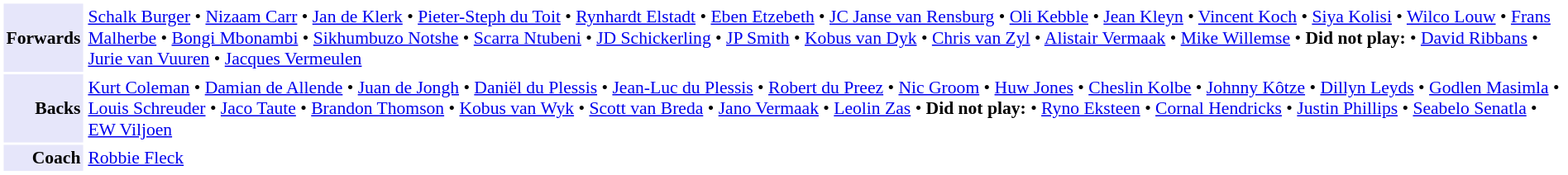<table cellpadding="2" style="border: 1px solid white; font-size:90%;">
<tr>
<td style="text-align:right;" bgcolor="lavender"><strong>Forwards</strong></td>
<td style="text-align:left;"><a href='#'>Schalk Burger</a> • <a href='#'>Nizaam Carr</a> • <a href='#'>Jan de Klerk</a> • <a href='#'>Pieter-Steph du Toit</a> • <a href='#'>Rynhardt Elstadt</a> • <a href='#'>Eben Etzebeth</a> • <a href='#'>JC Janse van Rensburg</a> • <a href='#'>Oli Kebble</a> • <a href='#'>Jean Kleyn</a> • <a href='#'>Vincent Koch</a> • <a href='#'>Siya Kolisi</a> • <a href='#'>Wilco Louw</a> • <a href='#'>Frans Malherbe</a> • <a href='#'>Bongi Mbonambi</a> • <a href='#'>Sikhumbuzo Notshe</a> • <a href='#'>Scarra Ntubeni</a> • <a href='#'>JD Schickerling</a> • <a href='#'>JP Smith</a> • <a href='#'>Kobus van Dyk</a> • <a href='#'>Chris van Zyl</a> • <a href='#'>Alistair Vermaak</a> • <a href='#'>Mike Willemse</a> • <strong>Did not play:</strong> • <a href='#'>David Ribbans</a> • <a href='#'>Jurie van Vuuren</a> • <a href='#'>Jacques Vermeulen</a></td>
</tr>
<tr>
<td style="text-align:right;" bgcolor="lavender"><strong>Backs</strong></td>
<td style="text-align:left;"><a href='#'>Kurt Coleman</a> • <a href='#'>Damian de Allende</a> • <a href='#'>Juan de Jongh</a> • <a href='#'>Daniël du Plessis</a> • <a href='#'>Jean-Luc du Plessis</a> • <a href='#'>Robert du Preez</a> • <a href='#'>Nic Groom</a> • <a href='#'>Huw Jones</a> • <a href='#'>Cheslin Kolbe</a> • <a href='#'>Johnny Kôtze</a> • <a href='#'>Dillyn Leyds</a> • <a href='#'>Godlen Masimla</a> • <a href='#'>Louis Schreuder</a> • <a href='#'>Jaco Taute</a> • <a href='#'>Brandon Thomson</a> • <a href='#'>Kobus van Wyk</a> • <a href='#'>Scott van Breda</a> • <a href='#'>Jano Vermaak</a> • <a href='#'>Leolin Zas</a> • <strong>Did not play:</strong> • <a href='#'>Ryno Eksteen</a> • <a href='#'>Cornal Hendricks</a> • <a href='#'>Justin Phillips</a> • <a href='#'>Seabelo Senatla</a> • <a href='#'>EW Viljoen</a></td>
</tr>
<tr>
<td style="text-align:right;" bgcolor="lavender"><strong>Coach</strong></td>
<td style="text-align:left;"><a href='#'>Robbie Fleck</a></td>
</tr>
</table>
